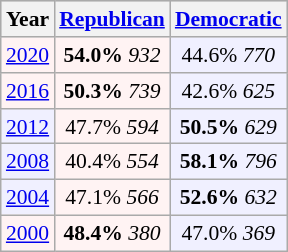<table class="wikitable"  style="float:right; font-size:90%;">
<tr style="background:lightgrey;">
<th>Year</th>
<th><a href='#'>Republican</a></th>
<th><a href='#'>Democratic</a></th>
</tr>
<tr>
<td style="text-align:center; background:#fff3f3;"><a href='#'>2020</a></td>
<td style="text-align:center; background:#fff3f3;"><strong>54.0%</strong> <em>932</em></td>
<td style="text-align:center; background:#f0f0ff;">44.6% <em>770</em></td>
</tr>
<tr>
<td style="text-align:center; background:#fff3f3;"><a href='#'>2016</a></td>
<td style="text-align:center; background:#fff3f3;"><strong>50.3%</strong> <em>739</em></td>
<td style="text-align:center; background:#f0f0ff;">42.6% <em>625</em></td>
</tr>
<tr>
<td style="text-align:center; background:#f0f0ff;"><a href='#'>2012</a></td>
<td style="text-align:center; background:#fff3f3;">47.7% <em>594</em></td>
<td style="text-align:center; background:#f0f0ff;"><strong>50.5%</strong> <em>629</em></td>
</tr>
<tr>
<td style="text-align:center; background:#f0f0ff;"><a href='#'>2008</a></td>
<td style="text-align:center; background:#fff3f3;">40.4% <em>554</em></td>
<td style="text-align:center; background:#f0f0ff;"><strong>58.1%</strong> <em>796</em></td>
</tr>
<tr>
<td style="text-align:center; background:#f0f0ff;"><a href='#'>2004</a></td>
<td style="text-align:center; background:#fff3f3;">47.1% <em>566</em></td>
<td style="text-align:center; background:#f0f0ff;"><strong>52.6%</strong> <em>632</em></td>
</tr>
<tr>
<td style="text-align:center; background:#fff3f3;"><a href='#'>2000</a></td>
<td style="text-align:center; background:#fff3f3;"><strong>48.4%</strong> <em>380</em></td>
<td style="text-align:center; background:#f0f0ff;">47.0% <em>369</em></td>
</tr>
</table>
